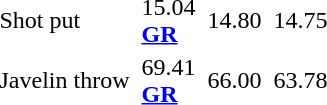<table>
<tr>
<td>Shot put<br></td>
<td></td>
<td>15.04<br><strong><a href='#'>GR</a></strong></td>
<td></td>
<td>14.80</td>
<td></td>
<td>14.75</td>
</tr>
<tr>
<td>Javelin throw<br></td>
<td></td>
<td>69.41<br><strong><a href='#'>GR</a></strong></td>
<td></td>
<td>66.00</td>
<td></td>
<td>63.78</td>
</tr>
</table>
